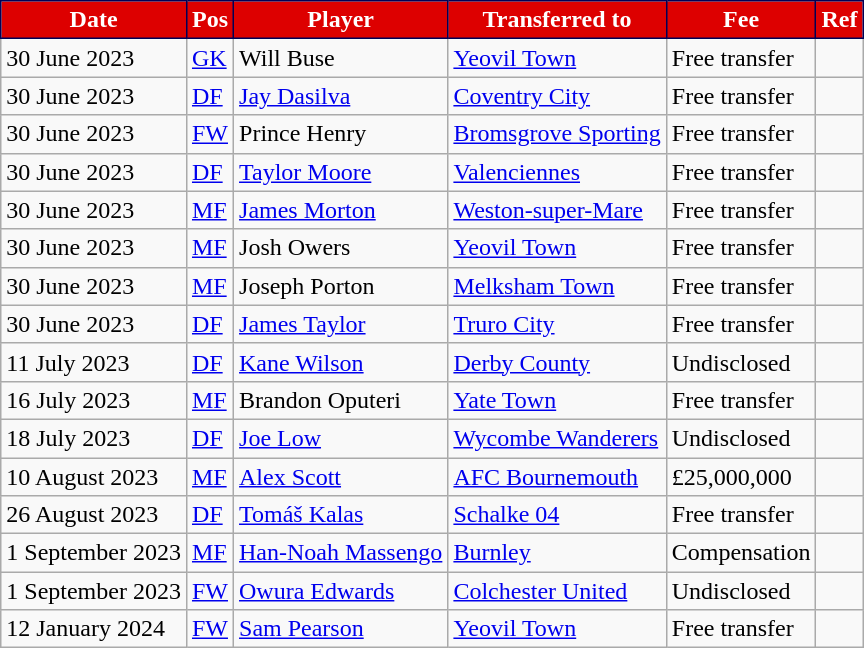<table class="wikitable plainrowheaders sortable">
<tr>
<th style="background:#DD0000;color:#ffffff;border:1px solid #000056">Date</th>
<th style="background:#DD0000;color:#ffffff;border:1px solid #000056">Pos</th>
<th style="background:#DD0000;color:#ffffff;border:1px solid #000056">Player</th>
<th style="background:#DD0000;color:#ffffff;border:1px solid #000056">Transferred to</th>
<th style="background:#DD0000;color:#ffffff;border:1px solid #000056">Fee</th>
<th style="background:#DD0000;color:#ffffff;border:1px solid #000056">Ref</th>
</tr>
<tr>
<td>30 June 2023</td>
<td><a href='#'>GK</a></td>
<td> Will Buse</td>
<td> <a href='#'>Yeovil Town</a></td>
<td>Free transfer</td>
<td></td>
</tr>
<tr>
<td>30 June 2023</td>
<td><a href='#'>DF</a></td>
<td> <a href='#'>Jay Dasilva</a></td>
<td> <a href='#'>Coventry City</a></td>
<td>Free transfer</td>
<td></td>
</tr>
<tr>
<td>30 June 2023</td>
<td><a href='#'>FW</a></td>
<td> Prince Henry</td>
<td> <a href='#'>Bromsgrove Sporting</a></td>
<td>Free transfer</td>
<td></td>
</tr>
<tr>
<td>30 June 2023</td>
<td><a href='#'>DF</a></td>
<td> <a href='#'>Taylor Moore</a></td>
<td> <a href='#'>Valenciennes</a></td>
<td>Free transfer</td>
<td></td>
</tr>
<tr>
<td>30 June 2023</td>
<td><a href='#'>MF</a></td>
<td> <a href='#'>James Morton</a></td>
<td> <a href='#'>Weston-super-Mare</a></td>
<td>Free transfer</td>
<td></td>
</tr>
<tr>
<td>30 June 2023</td>
<td><a href='#'>MF</a></td>
<td> Josh Owers</td>
<td> <a href='#'>Yeovil Town</a></td>
<td>Free transfer</td>
<td></td>
</tr>
<tr>
<td>30 June 2023</td>
<td><a href='#'>MF</a></td>
<td> Joseph Porton</td>
<td> <a href='#'>Melksham Town</a></td>
<td>Free transfer</td>
<td></td>
</tr>
<tr>
<td>30 June 2023</td>
<td><a href='#'>DF</a></td>
<td> <a href='#'>James Taylor</a></td>
<td> <a href='#'>Truro City</a></td>
<td>Free transfer</td>
<td></td>
</tr>
<tr>
<td>11 July 2023</td>
<td><a href='#'>DF</a></td>
<td> <a href='#'>Kane Wilson</a></td>
<td> <a href='#'>Derby County</a></td>
<td>Undisclosed</td>
<td></td>
</tr>
<tr>
<td>16 July 2023</td>
<td><a href='#'>MF</a></td>
<td> Brandon Oputeri</td>
<td> <a href='#'>Yate Town</a></td>
<td>Free transfer</td>
<td></td>
</tr>
<tr>
<td>18 July 2023</td>
<td><a href='#'>DF</a></td>
<td> <a href='#'>Joe Low</a></td>
<td> <a href='#'>Wycombe Wanderers</a></td>
<td>Undisclosed</td>
<td></td>
</tr>
<tr>
<td>10 August 2023</td>
<td><a href='#'>MF</a></td>
<td> <a href='#'>Alex Scott</a></td>
<td> <a href='#'>AFC Bournemouth</a></td>
<td>£25,000,000</td>
<td></td>
</tr>
<tr>
<td>26 August 2023</td>
<td><a href='#'>DF</a></td>
<td> <a href='#'>Tomáš Kalas</a></td>
<td> <a href='#'>Schalke 04</a></td>
<td>Free transfer</td>
<td></td>
</tr>
<tr>
<td>1 September 2023</td>
<td><a href='#'>MF</a></td>
<td> <a href='#'>Han-Noah Massengo</a></td>
<td> <a href='#'>Burnley</a></td>
<td>Compensation</td>
<td></td>
</tr>
<tr>
<td>1 September 2023</td>
<td><a href='#'>FW</a></td>
<td> <a href='#'>Owura Edwards</a></td>
<td> <a href='#'>Colchester United</a></td>
<td>Undisclosed</td>
<td></td>
</tr>
<tr>
<td>12 January 2024</td>
<td><a href='#'>FW</a></td>
<td> <a href='#'>Sam Pearson</a></td>
<td> <a href='#'>Yeovil Town</a></td>
<td>Free transfer</td>
<td></td>
</tr>
</table>
